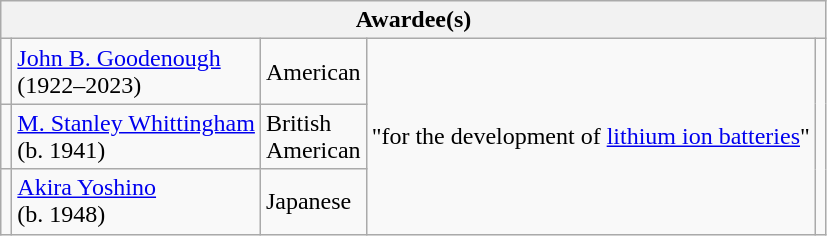<table class="wikitable">
<tr>
<th colspan="5">Awardee(s)</th>
</tr>
<tr>
<td></td>
<td><a href='#'>John B. Goodenough</a><br>(1922–2023)</td>
<td> American</td>
<td rowspan="3">"for the development of <a href='#'>lithium ion batteries</a>"</td>
<td rowspan="3"></td>
</tr>
<tr>
<td></td>
<td><a href='#'>M. Stanley Whittingham</a><br>(b. 1941)</td>
<td> British<br> American</td>
</tr>
<tr>
<td></td>
<td><a href='#'>Akira Yoshino</a><br>(b. 1948)</td>
<td> Japanese</td>
</tr>
</table>
